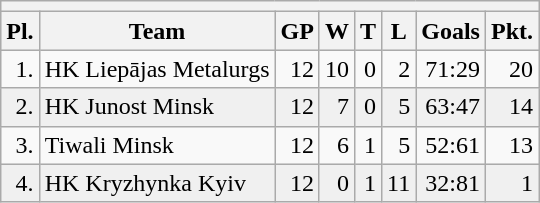<table class="wikitable">
<tr>
<th colspan="9"></th>
</tr>
<tr bgcolor = "#e0e0e0">
<th>Pl.</th>
<th>Team</th>
<th>GP</th>
<th>W</th>
<th>T</th>
<th>L</th>
<th>Goals</th>
<th>Pkt.</th>
</tr>
<tr align="right">
<td>1.</td>
<td align="left">HK Liepājas Metalurgs</td>
<td>12</td>
<td>10</td>
<td>0</td>
<td>2</td>
<td>71:29</td>
<td>20</td>
</tr>
<tr align="right" bgcolor="#f0f0f0">
<td>2.</td>
<td align="left">HK Junost Minsk</td>
<td>12</td>
<td>7</td>
<td>0</td>
<td>5</td>
<td>63:47</td>
<td>14</td>
</tr>
<tr align="right">
<td>3.</td>
<td align="left">Tiwali Minsk</td>
<td>12</td>
<td>6</td>
<td>1</td>
<td>5</td>
<td>52:61</td>
<td>13</td>
</tr>
<tr align="right" bgcolor="#f0f0f0">
<td>4.</td>
<td align="left">HK Kryzhynka Kyiv</td>
<td>12</td>
<td>0</td>
<td>1</td>
<td>11</td>
<td>32:81</td>
<td>1</td>
</tr>
</table>
